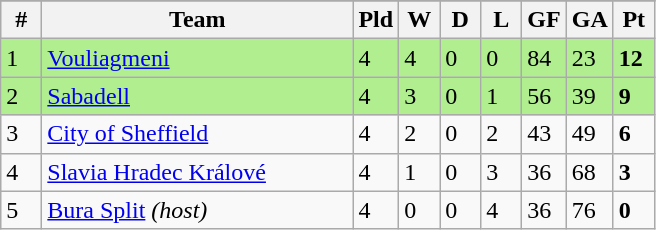<table class=wikitable>
<tr align=center>
</tr>
<tr>
<th width=20>#</th>
<th width=200>Team</th>
<th width=20>Pld</th>
<th width=20>W</th>
<th width=20>D</th>
<th width=20>L</th>
<th width=20>GF</th>
<th width=20>GA</th>
<th width=20>Pt</th>
</tr>
<tr bgcolor=B0EE90>
<td>1</td>
<td align="left"> <a href='#'>Vouliagmeni</a></td>
<td>4</td>
<td>4</td>
<td>0</td>
<td>0</td>
<td>84</td>
<td>23</td>
<td><strong>12</strong></td>
</tr>
<tr bgcolor=B0EE90>
<td>2</td>
<td align="left"> <a href='#'>Sabadell</a></td>
<td>4</td>
<td>3</td>
<td>0</td>
<td>1</td>
<td>56</td>
<td>39</td>
<td><strong>9</strong></td>
</tr>
<tr bgcolor=>
<td>3</td>
<td align="left"> <a href='#'>City of Sheffield</a></td>
<td>4</td>
<td>2</td>
<td>0</td>
<td>2</td>
<td>43</td>
<td>49</td>
<td><strong>6</strong></td>
</tr>
<tr bgcolor=>
<td>4</td>
<td align="left"> <a href='#'>Slavia Hradec Králové</a></td>
<td>4</td>
<td>1</td>
<td>0</td>
<td>3</td>
<td>36</td>
<td>68</td>
<td><strong>3</strong></td>
</tr>
<tr bgcolor=>
<td>5</td>
<td align="left"> <a href='#'>Bura Split</a> <em>(host)</em></td>
<td>4</td>
<td>0</td>
<td>0</td>
<td>4</td>
<td>36</td>
<td>76</td>
<td><strong>0</strong></td>
</tr>
</table>
